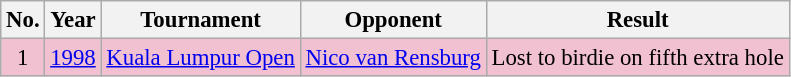<table class="wikitable" style="font-size:95%;">
<tr>
<th>No.</th>
<th>Year</th>
<th>Tournament</th>
<th>Opponent</th>
<th>Result</th>
</tr>
<tr style="background:#F2C1D1;">
<td align=center>1</td>
<td><a href='#'>1998</a></td>
<td><a href='#'>Kuala Lumpur Open</a></td>
<td> <a href='#'>Nico van Rensburg</a></td>
<td>Lost to birdie on fifth extra hole</td>
</tr>
</table>
